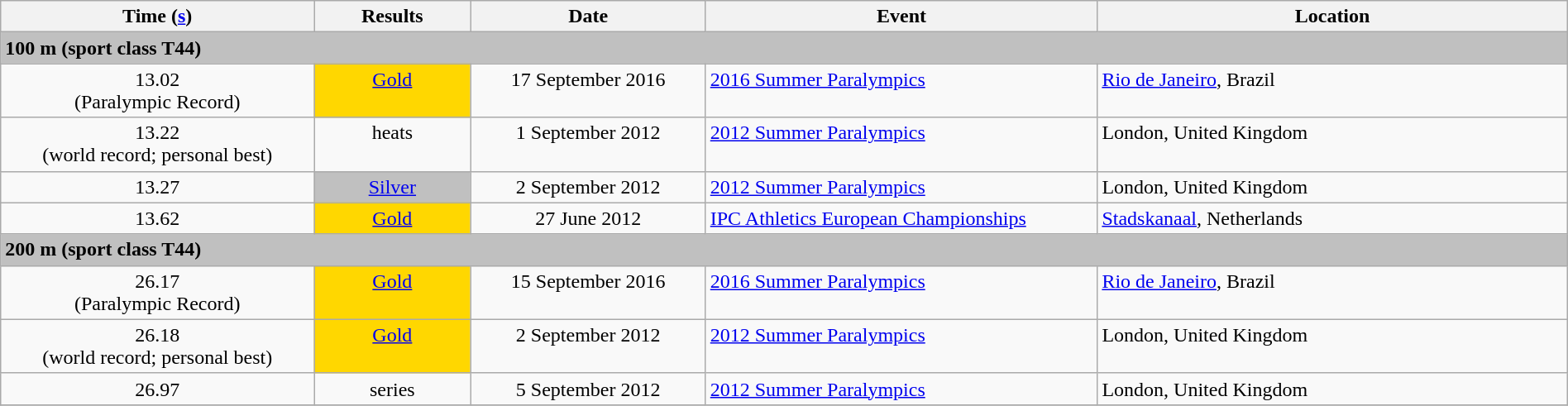<table class="wikitable" style="width:100%;">
<tr valign=top>
<th width=20%>Time (<a href='#'>s</a>)</th>
<th width=10%>Results</th>
<th width=15%>Date</th>
<th width=25%>Event</th>
<th width=35%>Location</th>
</tr>
<tr>
<td colspan="5" style="background:silver;"><strong>100 m (sport class T44)</strong></td>
</tr>
<tr valign=top>
<td align=center>13.02<br>(Paralympic Record)</td>
<td style="text-align:center; background:gold;"><a href='#'>Gold</a></td>
<td align=center>17 September 2016</td>
<td><a href='#'>2016 Summer Paralympics</a></td>
<td><a href='#'>Rio de Janeiro</a>, Brazil</td>
</tr>
<tr valign=top>
<td align=center>13.22<br>(world record; personal best)</td>
<td style="text-align:center; ">heats</td>
<td align=center>1 September 2012</td>
<td><a href='#'>2012 Summer Paralympics</a></td>
<td>London, United Kingdom</td>
</tr>
<tr valign=top>
<td align=center>13.27<br></td>
<td style="text-align:center; background: Silver;"><a href='#'>Silver</a></td>
<td align=center>2 September 2012</td>
<td><a href='#'>2012 Summer Paralympics</a></td>
<td>London, United Kingdom</td>
</tr>
<tr valign=top>
<td align=center>13.62</td>
<td style="text-align:center; background:gold;"><a href='#'>Gold</a></td>
<td align=center>27 June 2012</td>
<td><a href='#'>IPC Athletics European Championships</a></td>
<td><a href='#'>Stadskanaal</a>, Netherlands</td>
</tr>
<tr>
<td colspan="5" style="background:silver;"><strong>200 m (sport class T44)</strong></td>
</tr>
<tr valign=top>
<td align=center>26.17<br>(Paralympic Record)</td>
<td style="text-align:center; background:gold;"><a href='#'>Gold</a></td>
<td align=center>15 September 2016</td>
<td><a href='#'>2016 Summer Paralympics</a></td>
<td><a href='#'>Rio de Janeiro</a>, Brazil</td>
</tr>
<tr valign=top>
<td align=center>26.18<br>(world record; personal best)</td>
<td style="text-align:center; background:gold;"><a href='#'>Gold</a></td>
<td align=center>2 September 2012</td>
<td><a href='#'>2012 Summer Paralympics</a></td>
<td>London, United Kingdom</td>
</tr>
<tr valign=top>
<td align=center>26.97</td>
<td style="text-align:center; ">series</td>
<td align=center>5 September 2012</td>
<td><a href='#'>2012 Summer Paralympics</a></td>
<td>London, United Kingdom</td>
</tr>
<tr>
</tr>
</table>
